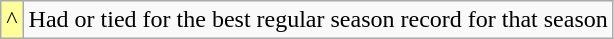<table class="wikitable">
<tr>
<td style="background:#FFFF99;">^</td>
<td>Had or tied for the best regular season record for that season</td>
</tr>
</table>
